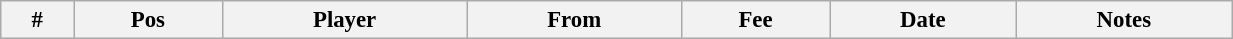<table class="wikitable" style="width:65%; text-align:center; font-size:95%; text-align:left;">
<tr>
<th><strong>#</strong></th>
<th><strong>Pos</strong></th>
<th><strong>Player</strong></th>
<th><strong>From</strong></th>
<th><strong>Fee</strong></th>
<th><strong>Date</strong></th>
<th><strong>Notes</strong></th>
</tr>
</table>
